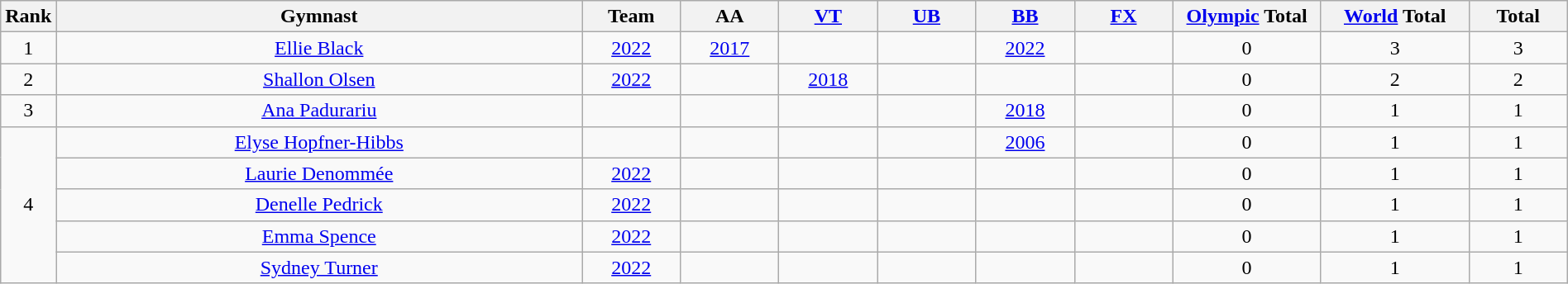<table class="wikitable sortable" width=100% style="text-align:center;">
<tr>
<th style="width:1.8em;">Rank</th>
<th class=unsortable>Gymnast</th>
<th style="width:4.5em;">Team</th>
<th style="width:4.5em;">AA</th>
<th style="width:4.5em;"><a href='#'>VT</a></th>
<th style="width:4.5em;"><a href='#'>UB</a></th>
<th style="width:4.5em;"><a href='#'>BB</a></th>
<th style="width:4.5em;"><a href='#'>FX</a></th>
<th style="width:7.0em;"><a href='#'>Olympic</a> Total</th>
<th style="width:7.0em;"><a href='#'>World</a> Total</th>
<th style="width:4.5em;">Total</th>
</tr>
<tr>
<td>1</td>
<td><a href='#'>Ellie Black</a></td>
<td> <a href='#'>2022</a></td>
<td> <a href='#'>2017</a></td>
<td></td>
<td></td>
<td> <a href='#'>2022</a></td>
<td></td>
<td>0</td>
<td>3</td>
<td>3</td>
</tr>
<tr>
<td>2</td>
<td><a href='#'>Shallon Olsen</a></td>
<td> <a href='#'>2022</a></td>
<td></td>
<td> <a href='#'>2018</a></td>
<td></td>
<td></td>
<td></td>
<td>0</td>
<td>2</td>
<td>2</td>
</tr>
<tr>
<td>3</td>
<td><a href='#'>Ana Padurariu</a></td>
<td></td>
<td></td>
<td></td>
<td></td>
<td> <a href='#'>2018</a></td>
<td></td>
<td>0</td>
<td>1</td>
<td>1</td>
</tr>
<tr>
<td rowspan="5">4</td>
<td><a href='#'>Elyse Hopfner-Hibbs</a></td>
<td></td>
<td></td>
<td></td>
<td></td>
<td> <a href='#'>2006</a></td>
<td></td>
<td>0</td>
<td>1</td>
<td>1</td>
</tr>
<tr>
<td><a href='#'>Laurie Denommée</a></td>
<td> <a href='#'>2022</a></td>
<td></td>
<td></td>
<td></td>
<td></td>
<td></td>
<td>0</td>
<td>1</td>
<td>1</td>
</tr>
<tr>
<td><a href='#'>Denelle Pedrick</a></td>
<td> <a href='#'>2022</a></td>
<td></td>
<td></td>
<td></td>
<td></td>
<td></td>
<td>0</td>
<td>1</td>
<td>1</td>
</tr>
<tr>
<td><a href='#'>Emma Spence</a></td>
<td> <a href='#'>2022</a></td>
<td></td>
<td></td>
<td></td>
<td></td>
<td></td>
<td>0</td>
<td>1</td>
<td>1</td>
</tr>
<tr>
<td><a href='#'>Sydney Turner</a></td>
<td> <a href='#'>2022</a></td>
<td></td>
<td></td>
<td></td>
<td></td>
<td></td>
<td>0</td>
<td>1</td>
<td>1</td>
</tr>
</table>
